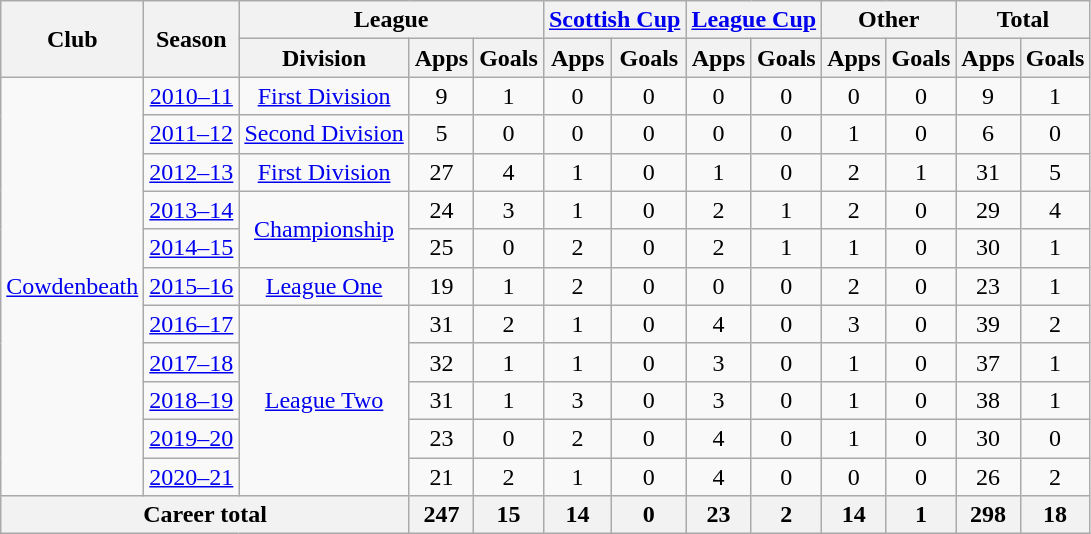<table class="wikitable" style="text-align:center">
<tr>
<th rowspan="2">Club</th>
<th rowspan="2">Season</th>
<th colspan="3">League</th>
<th colspan="2"><a href='#'>Scottish Cup</a></th>
<th colspan="2"><a href='#'>League Cup</a></th>
<th colspan="2">Other</th>
<th colspan="2">Total</th>
</tr>
<tr>
<th>Division</th>
<th>Apps</th>
<th>Goals</th>
<th>Apps</th>
<th>Goals</th>
<th>Apps</th>
<th>Goals</th>
<th>Apps</th>
<th>Goals</th>
<th>Apps</th>
<th>Goals</th>
</tr>
<tr>
<td rowspan="11"><a href='#'>Cowdenbeath</a></td>
<td><a href='#'>2010–11</a></td>
<td><a href='#'>First Division</a></td>
<td>9</td>
<td>1</td>
<td>0</td>
<td>0</td>
<td>0</td>
<td>0</td>
<td>0</td>
<td>0</td>
<td>9</td>
<td>1</td>
</tr>
<tr>
<td><a href='#'>2011–12</a></td>
<td><a href='#'>Second Division</a></td>
<td>5</td>
<td>0</td>
<td>0</td>
<td>0</td>
<td>0</td>
<td>0</td>
<td>1</td>
<td>0</td>
<td>6</td>
<td>0</td>
</tr>
<tr>
<td><a href='#'>2012–13</a></td>
<td><a href='#'>First Division</a></td>
<td>27</td>
<td>4</td>
<td>1</td>
<td>0</td>
<td>1</td>
<td>0</td>
<td>2</td>
<td>1</td>
<td>31</td>
<td>5</td>
</tr>
<tr>
<td><a href='#'>2013–14</a></td>
<td rowspan="2"><a href='#'>Championship</a></td>
<td>24</td>
<td>3</td>
<td>1</td>
<td>0</td>
<td>2</td>
<td>1</td>
<td>2</td>
<td>0</td>
<td>29</td>
<td>4</td>
</tr>
<tr>
<td><a href='#'>2014–15</a></td>
<td>25</td>
<td>0</td>
<td>2</td>
<td>0</td>
<td>2</td>
<td>1</td>
<td>1</td>
<td>0</td>
<td>30</td>
<td>1</td>
</tr>
<tr>
<td><a href='#'>2015–16</a></td>
<td><a href='#'>League One</a></td>
<td>19</td>
<td>1</td>
<td>2</td>
<td>0</td>
<td>0</td>
<td>0</td>
<td>2</td>
<td>0</td>
<td>23</td>
<td>1</td>
</tr>
<tr>
<td><a href='#'>2016–17</a></td>
<td rowspan="5"><a href='#'>League Two</a></td>
<td>31</td>
<td>2</td>
<td>1</td>
<td>0</td>
<td>4</td>
<td>0</td>
<td>3</td>
<td>0</td>
<td>39</td>
<td>2</td>
</tr>
<tr>
<td><a href='#'>2017–18</a></td>
<td>32</td>
<td>1</td>
<td>1</td>
<td>0</td>
<td>3</td>
<td>0</td>
<td>1</td>
<td>0</td>
<td>37</td>
<td>1</td>
</tr>
<tr>
<td><a href='#'>2018–19</a></td>
<td>31</td>
<td>1</td>
<td>3</td>
<td>0</td>
<td>3</td>
<td>0</td>
<td>1</td>
<td>0</td>
<td>38</td>
<td>1</td>
</tr>
<tr>
<td><a href='#'>2019–20</a></td>
<td>23</td>
<td>0</td>
<td>2</td>
<td>0</td>
<td>4</td>
<td>0</td>
<td>1</td>
<td>0</td>
<td>30</td>
<td>0</td>
</tr>
<tr>
<td><a href='#'>2020–21</a></td>
<td>21</td>
<td>2</td>
<td>1</td>
<td>0</td>
<td>4</td>
<td>0</td>
<td>0</td>
<td>0</td>
<td>26</td>
<td>2</td>
</tr>
<tr>
<th colspan="3">Career total</th>
<th>247</th>
<th>15</th>
<th>14</th>
<th>0</th>
<th>23</th>
<th>2</th>
<th>14</th>
<th>1</th>
<th>298</th>
<th>18</th>
</tr>
</table>
